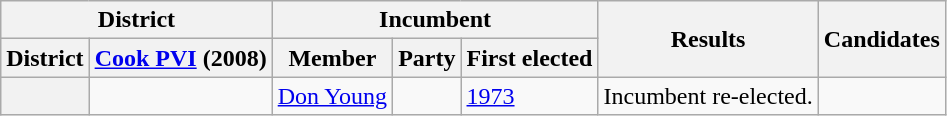<table class="wikitable">
<tr>
<th colspan=2>District</th>
<th colspan=3>Incumbent</th>
<th rowspan=2>Results</th>
<th rowspan=2>Candidates</th>
</tr>
<tr valign=bottom>
<th>District</th>
<th><a href='#'>Cook PVI</a> (2008)</th>
<th>Member</th>
<th>Party</th>
<th>First elected</th>
</tr>
<tr>
<th></th>
<td></td>
<td><a href='#'>Don Young</a></td>
<td></td>
<td><a href='#'>1973</a></td>
<td>Incumbent re-elected.</td>
<td nowrap></td>
</tr>
</table>
